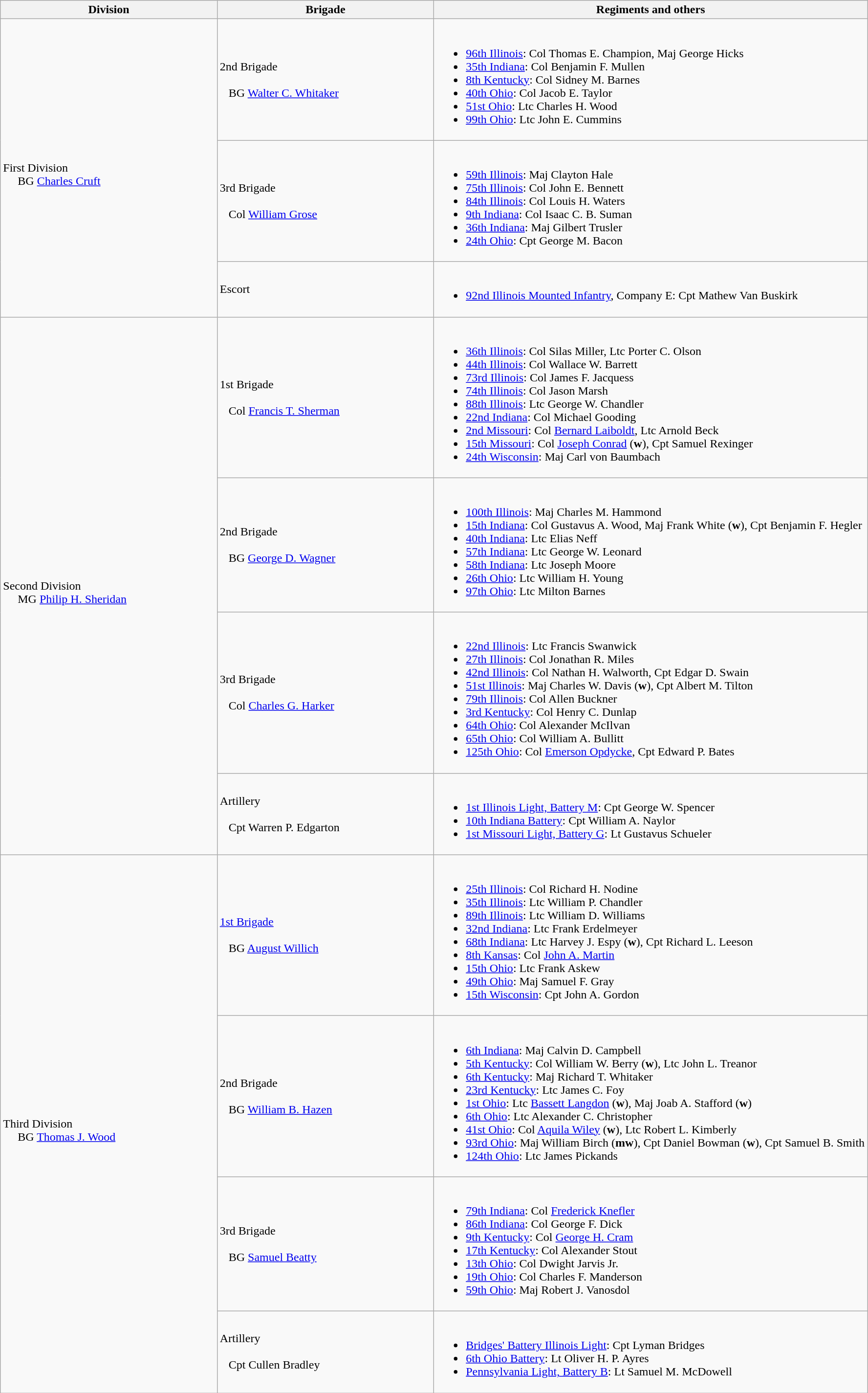<table class="wikitable">
<tr>
<th width=25%>Division</th>
<th width=25%>Brigade</th>
<th>Regiments and others</th>
</tr>
<tr>
<td rowspan=3><br>First Division
<br>    
BG <a href='#'>Charles Cruft</a></td>
<td>2nd Brigade<br><br>  
BG <a href='#'>Walter C. Whitaker</a></td>
<td colspan="1" style="text-align: left;"><br><ul><li><a href='#'>96th Illinois</a>: Col Thomas E. Champion, Maj George Hicks</li><li><a href='#'>35th Indiana</a>: Col Benjamin F. Mullen</li><li><a href='#'>8th Kentucky</a>: Col Sidney M. Barnes</li><li><a href='#'>40th Ohio</a>: Col Jacob E. Taylor</li><li><a href='#'>51st Ohio</a>: Ltc Charles H. Wood</li><li><a href='#'>99th Ohio</a>: Ltc John E. Cummins</li></ul></td>
</tr>
<tr>
<td>3rd Brigade<br><br>  
Col <a href='#'>William Grose</a></td>
<td colspan="1" style="text-align: left;"><br><ul><li><a href='#'>59th Illinois</a>: Maj Clayton Hale</li><li><a href='#'>75th Illinois</a>: Col John E. Bennett</li><li><a href='#'>84th Illinois</a>: Col Louis H. Waters</li><li><a href='#'>9th Indiana</a>: Col Isaac C. B. Suman</li><li><a href='#'>36th Indiana</a>: Maj Gilbert Trusler</li><li><a href='#'>24th Ohio</a>: Cpt George M. Bacon</li></ul></td>
</tr>
<tr>
<td>Escort</td>
<td><br><ul><li><a href='#'>92nd Illinois Mounted Infantry</a>, Company E: Cpt Mathew Van Buskirk</li></ul></td>
</tr>
<tr>
<td rowspan=4><br>Second Division
<br>    
MG <a href='#'>Philip H. Sheridan</a></td>
<td>1st Brigade<br><br>  
Col <a href='#'>Francis T. Sherman</a></td>
<td colspan="1" style="text-align: left;"><br><ul><li><a href='#'>36th Illinois</a>: Col Silas Miller, Ltc Porter C. Olson</li><li><a href='#'>44th Illinois</a>: Col Wallace W. Barrett</li><li><a href='#'>73rd Illinois</a>: Col James F. Jacquess</li><li><a href='#'>74th Illinois</a>: Col Jason Marsh</li><li><a href='#'>88th Illinois</a>: Ltc George W. Chandler</li><li><a href='#'>22nd Indiana</a>: Col Michael Gooding</li><li><a href='#'>2nd Missouri</a>: Col <a href='#'>Bernard Laiboldt</a>, Ltc Arnold Beck</li><li><a href='#'>15th Missouri</a>: Col <a href='#'>Joseph Conrad</a> (<strong>w</strong>), Cpt Samuel Rexinger</li><li><a href='#'>24th Wisconsin</a>: Maj Carl von Baumbach</li></ul></td>
</tr>
<tr>
<td>2nd Brigade<br><br>  
BG <a href='#'>George D. Wagner</a></td>
<td colspan="1" style="text-align: left;"><br><ul><li><a href='#'>100th Illinois</a>: Maj Charles M. Hammond</li><li><a href='#'>15th Indiana</a>: Col Gustavus A. Wood, Maj Frank White (<strong>w</strong>), Cpt Benjamin F. Hegler</li><li><a href='#'>40th Indiana</a>: Ltc Elias Neff</li><li><a href='#'>57th Indiana</a>: Ltc George W. Leonard</li><li><a href='#'>58th Indiana</a>: Ltc Joseph Moore</li><li><a href='#'>26th Ohio</a>: Ltc William H. Young</li><li><a href='#'>97th Ohio</a>: Ltc Milton Barnes</li></ul></td>
</tr>
<tr>
<td>3rd Brigade<br><br>  
Col <a href='#'>Charles G. Harker</a></td>
<td colspan="1" style="text-align: left;"><br><ul><li><a href='#'>22nd Illinois</a>: Ltc Francis Swanwick</li><li><a href='#'>27th Illinois</a>: Col Jonathan R. Miles</li><li><a href='#'>42nd Illinois</a>: Col Nathan H. Walworth, Cpt Edgar D. Swain</li><li><a href='#'>51st Illinois</a>: Maj Charles W. Davis (<strong>w</strong>), Cpt Albert M. Tilton</li><li><a href='#'>79th Illinois</a>: Col Allen Buckner</li><li><a href='#'>3rd Kentucky</a>: Col Henry C. Dunlap</li><li><a href='#'>64th Ohio</a>: Col Alexander McIlvan</li><li><a href='#'>65th Ohio</a>: Col William A. Bullitt</li><li><a href='#'>125th Ohio</a>: Col <a href='#'>Emerson Opdycke</a>, Cpt Edward P. Bates</li></ul></td>
</tr>
<tr>
<td>Artillery<br><br>  
Cpt Warren P. Edgarton</td>
<td colspan="1" style="text-align: left;"><br><ul><li><a href='#'>1st Illinois Light, Battery M</a>: Cpt George W. Spencer</li><li><a href='#'>10th Indiana Battery</a>: Cpt William A. Naylor</li><li><a href='#'>1st Missouri Light, Battery G</a>: Lt Gustavus Schueler</li></ul></td>
</tr>
<tr>
<td rowspan=4><br>Third Division
<br>    
BG <a href='#'>Thomas J. Wood</a></td>
<td><a href='#'>1st Brigade</a><br><br>  
BG <a href='#'>August Willich</a></td>
<td colspan="1" style="text-align: left;"><br><ul><li><a href='#'>25th Illinois</a>: Col Richard H. Nodine</li><li><a href='#'>35th Illinois</a>: Ltc William P. Chandler</li><li><a href='#'>89th Illinois</a>: Ltc William D. Williams</li><li><a href='#'>32nd Indiana</a>: Ltc Frank Erdelmeyer</li><li><a href='#'>68th Indiana</a>: Ltc Harvey J. Espy (<strong>w</strong>), Cpt Richard L. Leeson</li><li><a href='#'>8th Kansas</a>: Col <a href='#'>John A. Martin</a></li><li><a href='#'>15th Ohio</a>: Ltc Frank Askew</li><li><a href='#'>49th Ohio</a>: Maj Samuel F. Gray</li><li><a href='#'>15th Wisconsin</a>: Cpt John A. Gordon</li></ul></td>
</tr>
<tr>
<td>2nd Brigade<br><br>  
BG <a href='#'>William B. Hazen</a></td>
<td colspan="1" style="text-align: left;"><br><ul><li><a href='#'>6th Indiana</a>: Maj Calvin D. Campbell</li><li><a href='#'>5th Kentucky</a>: Col William W. Berry (<strong>w</strong>), Ltc John L. Treanor</li><li><a href='#'>6th Kentucky</a>: Maj Richard T. Whitaker</li><li><a href='#'>23rd Kentucky</a>: Ltc James C. Foy</li><li><a href='#'>1st Ohio</a>: Ltc <a href='#'>Bassett Langdon</a> (<strong>w</strong>), Maj Joab A. Stafford (<strong>w</strong>)</li><li><a href='#'>6th Ohio</a>: Ltc Alexander C. Christopher</li><li><a href='#'>41st Ohio</a>: Col <a href='#'>Aquila Wiley</a> (<strong>w</strong>), Ltc Robert L. Kimberly</li><li><a href='#'>93rd Ohio</a>: Maj William Birch (<strong>mw</strong>), Cpt Daniel Bowman (<strong>w</strong>), Cpt Samuel B. Smith</li><li><a href='#'>124th Ohio</a>: Ltc James Pickands</li></ul></td>
</tr>
<tr>
<td>3rd Brigade<br><br>  
BG <a href='#'>Samuel Beatty</a></td>
<td colspan="1" style="text-align: left;"><br><ul><li><a href='#'>79th Indiana</a>: Col <a href='#'>Frederick Knefler</a></li><li><a href='#'>86th Indiana</a>: Col George F. Dick</li><li><a href='#'>9th Kentucky</a>: Col <a href='#'>George H. Cram</a></li><li><a href='#'>17th Kentucky</a>: Col Alexander Stout</li><li><a href='#'>13th Ohio</a>: Col Dwight Jarvis Jr.</li><li><a href='#'>19th Ohio</a>: Col Charles F. Manderson</li><li><a href='#'>59th Ohio</a>: Maj Robert J. Vanosdol</li></ul></td>
</tr>
<tr>
<td>Artillery<br><br>  
Cpt Cullen Bradley</td>
<td colspan="1" style="text-align: left;"><br><ul><li><a href='#'>Bridges' Battery Illinois Light</a>: Cpt Lyman Bridges</li><li><a href='#'>6th Ohio Battery</a>: Lt Oliver H. P. Ayres</li><li><a href='#'>Pennsylvania Light, Battery B</a>: Lt Samuel M. McDowell</li></ul></td>
</tr>
</table>
